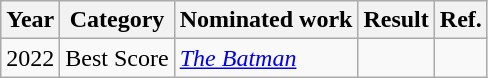<table class="wikitable">
<tr>
<th>Year</th>
<th>Category</th>
<th>Nominated work</th>
<th>Result</th>
<th>Ref.</th>
</tr>
<tr>
<td>2022</td>
<td>Best Score</td>
<td><em><a href='#'>The Batman</a></em></td>
<td></td>
<td align="center"></td>
</tr>
</table>
